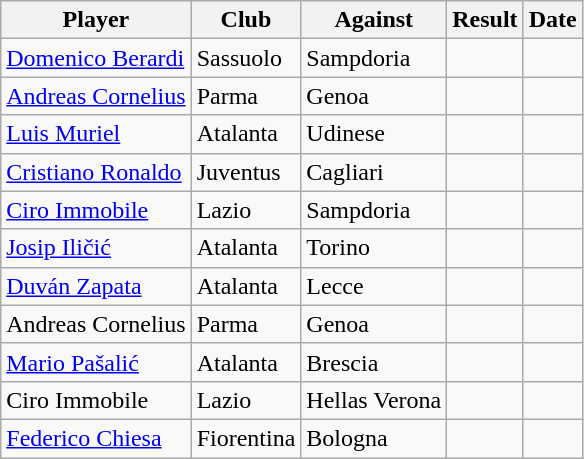<table class="wikitable sortable">
<tr>
<th>Player</th>
<th>Club</th>
<th>Against</th>
<th style="text-align:center;">Result</th>
<th>Date</th>
</tr>
<tr>
<td> <a href='#'>Domenico Berardi</a></td>
<td>Sassuolo</td>
<td>Sampdoria</td>
<td style="text-align:center;"> </td>
<td></td>
</tr>
<tr>
<td> <a href='#'>Andreas Cornelius</a></td>
<td>Parma</td>
<td>Genoa</td>
<td style="text-align:center;"> </td>
<td></td>
</tr>
<tr>
<td> <a href='#'>Luis Muriel</a></td>
<td>Atalanta</td>
<td>Udinese</td>
<td style="text-align:center;"> </td>
<td></td>
</tr>
<tr>
<td> <a href='#'>Cristiano Ronaldo</a></td>
<td>Juventus</td>
<td>Cagliari</td>
<td style="text-align:center;"> </td>
<td></td>
</tr>
<tr>
<td> <a href='#'>Ciro Immobile</a></td>
<td>Lazio</td>
<td>Sampdoria</td>
<td style="text-align:center;"> </td>
<td></td>
</tr>
<tr>
<td> <a href='#'>Josip Iličić</a></td>
<td>Atalanta</td>
<td>Torino</td>
<td style="text-align:center;"> </td>
<td></td>
</tr>
<tr>
<td> <a href='#'>Duván Zapata</a></td>
<td>Atalanta</td>
<td>Lecce</td>
<td style="text-align:center;"> </td>
<td></td>
</tr>
<tr>
<td> Andreas Cornelius</td>
<td>Parma</td>
<td>Genoa</td>
<td style="text-align:center;"> </td>
<td></td>
</tr>
<tr>
<td> <a href='#'>Mario Pašalić</a></td>
<td>Atalanta</td>
<td>Brescia</td>
<td style="text-align:center;"> </td>
<td></td>
</tr>
<tr>
<td> Ciro Immobile</td>
<td>Lazio</td>
<td>Hellas Verona</td>
<td style="text-align:center;"> </td>
<td></td>
</tr>
<tr>
<td> <a href='#'>Federico Chiesa</a></td>
<td>Fiorentina</td>
<td>Bologna</td>
<td style="text-align:center;"> </td>
<td></td>
</tr>
</table>
